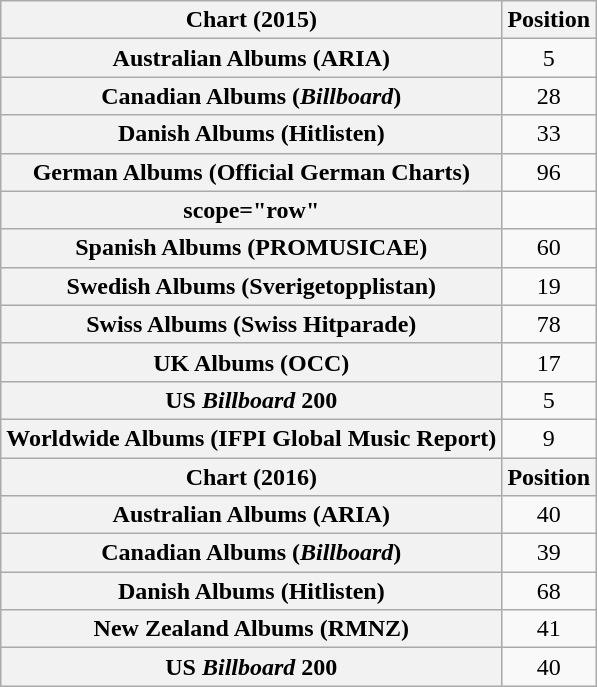<table class="wikitable sortable plainrowheaders">
<tr>
<th>Chart (2015)</th>
<th>Position</th>
</tr>
<tr>
<th scope="row">Australian Albums (ARIA)</th>
<td style="text-align:center;">5</td>
</tr>
<tr>
<th scope="row">Canadian Albums (<em>Billboard</em>)</th>
<td style="text-align:center;">28</td>
</tr>
<tr>
<th scope="row">Danish Albums (Hitlisten)</th>
<td style="text-align:center;">33</td>
</tr>
<tr>
<th scope="row">German Albums (Official German Charts)</th>
<td style="text-align:center;">96</td>
</tr>
<tr>
<th>scope="row"</th>
</tr>
<tr>
<th scope="row">Spanish Albums (PROMUSICAE)</th>
<td style="text-align:center;">60</td>
</tr>
<tr>
<th scope="row">Swedish Albums (Sverigetopplistan)</th>
<td style="text-align:center;">19</td>
</tr>
<tr>
<th scope="row">Swiss Albums (Swiss Hitparade)</th>
<td style="text-align:center;">78</td>
</tr>
<tr>
<th scope="row">UK Albums (OCC)</th>
<td style="text-align:center;">17</td>
</tr>
<tr>
<th scope="row">US <em>Billboard</em> 200</th>
<td style="text-align:center;">5</td>
</tr>
<tr>
<th scope="row">Worldwide Albums (IFPI Global Music Report)</th>
<td style="text-align:center;">9</td>
</tr>
<tr>
<th>Chart (2016)</th>
<th>Position</th>
</tr>
<tr>
<th scope="row">Australian Albums (ARIA)</th>
<td style="text-align:center;">40</td>
</tr>
<tr>
<th scope="row">Canadian Albums (<em>Billboard</em>)</th>
<td style="text-align:center;">39</td>
</tr>
<tr>
<th scope="row">Danish Albums (Hitlisten)</th>
<td style="text-align:center;">68</td>
</tr>
<tr>
<th scope="row">New Zealand Albums (RMNZ)</th>
<td style="text-align:center;">41</td>
</tr>
<tr>
<th scope="row">US <em>Billboard</em> 200</th>
<td style="text-align:center;">40</td>
</tr>
</table>
